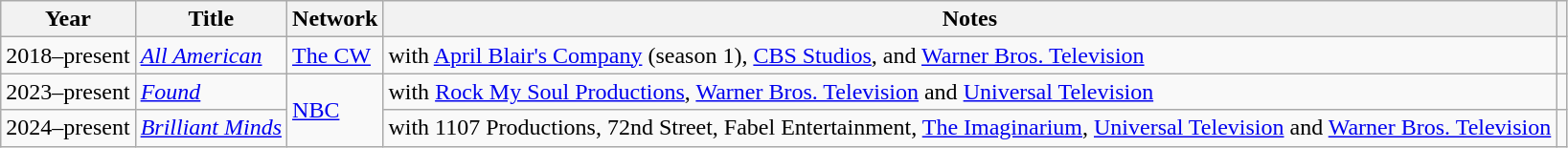<table class="wikitable sortable">
<tr>
<th>Year</th>
<th>Title</th>
<th>Network</th>
<th class="unsortable">Notes</th>
<th class="unsortable"></th>
</tr>
<tr>
<td>2018–present</td>
<td><em><a href='#'>All American</a></em></td>
<td><a href='#'>The CW</a></td>
<td>with <a href='#'>April Blair's Company</a> (season 1), <a href='#'>CBS Studios</a>, and <a href='#'>Warner Bros. Television</a></td>
<td></td>
</tr>
<tr>
<td>2023–present</td>
<td><em><a href='#'>Found</a></em></td>
<td rowspan="2"><a href='#'>NBC</a></td>
<td>with <a href='#'>Rock My Soul Productions</a>, <a href='#'>Warner Bros. Television</a> and <a href='#'>Universal Television</a></td>
<td></td>
</tr>
<tr>
<td>2024–present</td>
<td><em><a href='#'>Brilliant Minds</a></em></td>
<td>with 1107 Productions, 72nd Street, Fabel Entertainment, <a href='#'>The Imaginarium</a>, <a href='#'>Universal Television</a> and <a href='#'>Warner Bros. Television</a></td>
<td></td>
</tr>
</table>
